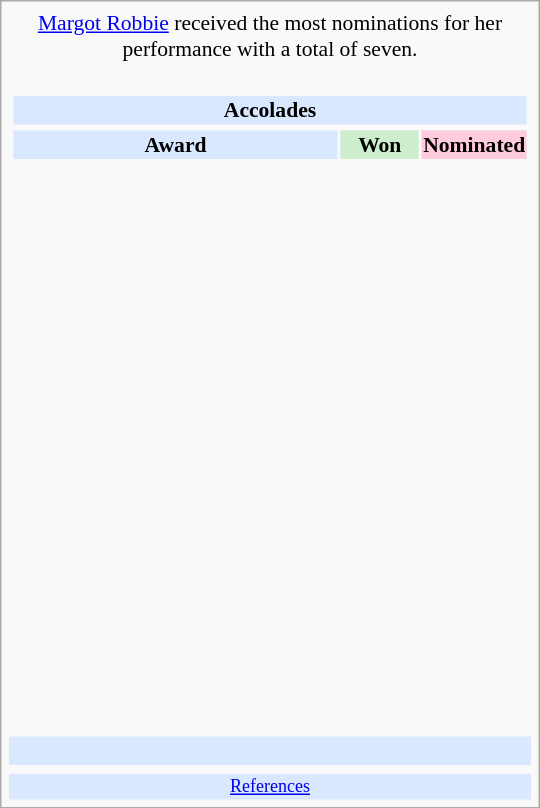<table class="infobox" style="width: 25em; text-align: left; font-size: 90%; vertical-align: middle;">
<tr>
<td colspan="3" style="text-align:center;"> <a href='#'>Margot Robbie</a> received the most nominations for her performance with a total of seven.</td>
</tr>
<tr>
<td colspan=3><br><table class="collapsible collapsed" width=100%>
<tr>
<th colspan=3 style="background-color: #D9E8FF; text-align: center;">Accolades</th>
</tr>
<tr>
</tr>
<tr style="background:#d9e8ff; text-align:center;">
<td style="text-align:center;"><strong>Award</strong></td>
<td style="text-align:center; background:#cec; text-size:0.9em; width:50px;"><strong>Won</strong></td>
<td style="text-align:center; background:#fcd; text-size:0.9em; width:50px;"><strong>Nominated</strong></td>
</tr>
<tr>
<td style="text-align:center;"><br></td>
<td></td>
<td></td>
</tr>
<tr>
<td style="text-align:center;"><br></td>
<td></td>
<td></td>
</tr>
<tr>
<td style="text-align:center;"><br></td>
<td></td>
<td></td>
</tr>
<tr>
<td style="text-align:center;"><br></td>
<td></td>
<td></td>
</tr>
<tr>
<td style="text-align:center;"><br></td>
<td></td>
<td></td>
</tr>
<tr>
<td style="text-align:center;"><br></td>
<td></td>
<td></td>
</tr>
<tr>
<td style="text-align:center;"><br></td>
<td></td>
<td></td>
</tr>
<tr>
<td style="text-align:center;"><br></td>
<td></td>
<td></td>
</tr>
<tr>
<td style="text-align:center;"><br></td>
<td></td>
<td></td>
</tr>
<tr>
<td style="text-align:center;"><br></td>
<td></td>
<td></td>
</tr>
<tr>
<td style="text-align:center;"><br></td>
<td></td>
<td></td>
</tr>
<tr>
<td style="text-align:center;"><br></td>
<td></td>
<td></td>
</tr>
<tr>
<td style="text-align:center;"><br></td>
<td></td>
<td></td>
</tr>
<tr>
<td style="text-align:center;"><br></td>
<td></td>
<td></td>
</tr>
<tr>
<td style="text-align:center;"><br></td>
<td></td>
<td></td>
</tr>
<tr>
<td style="text-align:center;"><br></td>
<td></td>
<td></td>
</tr>
<tr>
<td style="text-align:center;"><br></td>
<td></td>
<td></td>
</tr>
<tr>
<td style="text-align:center;"><br></td>
<td></td>
<td></td>
</tr>
<tr>
</tr>
</table>
</td>
</tr>
<tr style="background:#d9e8ff;">
<td style="text-align:center;" colspan="3"><br></td>
</tr>
<tr>
<td></td>
<td></td>
<td></td>
</tr>
<tr style="background:#d9e8ff;">
<td colspan="3" style="font-size: smaller; text-align:center;"><a href='#'>References</a></td>
</tr>
</table>
